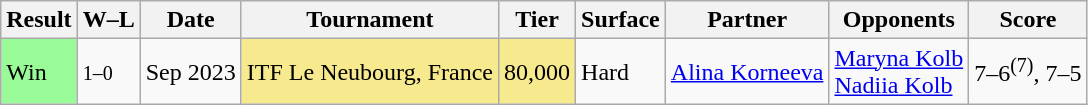<table class="sortable wikitable">
<tr>
<th>Result</th>
<th class="unsortable">W–L</th>
<th>Date</th>
<th>Tournament</th>
<th>Tier</th>
<th>Surface</th>
<th>Partner</th>
<th>Opponents</th>
<th class="unsortable">Score</th>
</tr>
<tr>
<td bgcolor="98FB98">Win</td>
<td><small>1–0</small></td>
<td>Sep 2023</td>
<td bgcolor=f7e98e>ITF Le Neubourg, France</td>
<td bgcolor=f7e98e>80,000</td>
<td>Hard</td>
<td> <a href='#'>Alina Korneeva</a></td>
<td> <a href='#'>Maryna Kolb</a> <br>  <a href='#'>Nadiia Kolb</a></td>
<td>7–6<sup>(7)</sup>, 7–5</td>
</tr>
</table>
